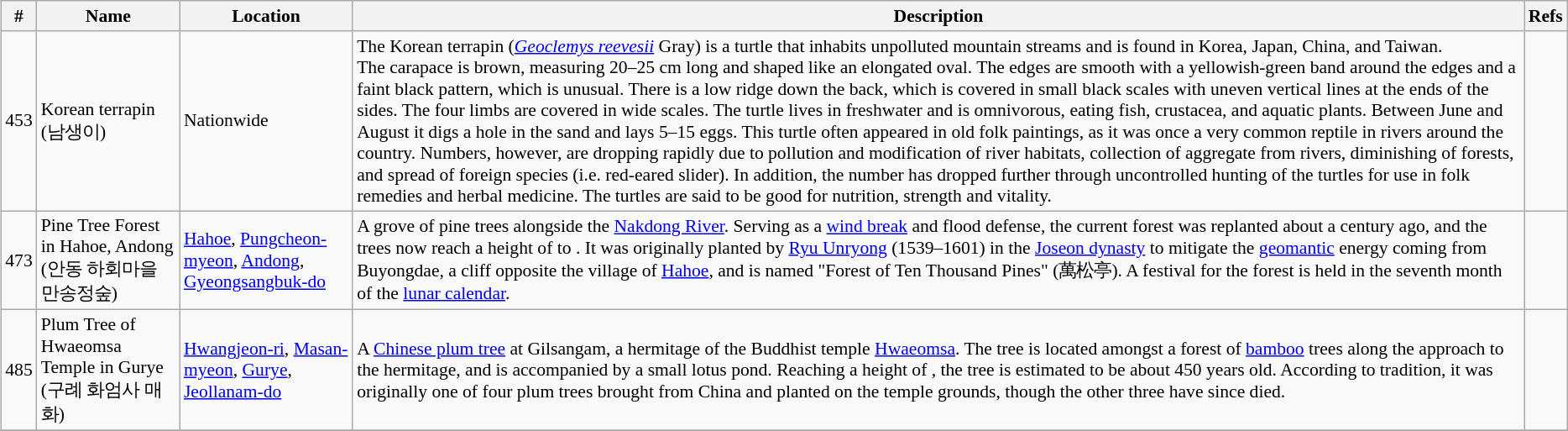<table class="wikitable sortable" style="margin-left: 5px; font-size: 90%;">
<tr>
<th align="center">#</th>
<th align="center">Name</th>
<th align="center">Location</th>
<th align="center">Description</th>
<th align="center">Refs</th>
</tr>
<tr>
<td>453</td>
<td>Korean terrapin (남생이)</td>
<td>Nationwide</td>
<td>The Korean terrapin (<em><a href='#'>Geoclemys reevesii</a></em> Gray) is a turtle that inhabits unpolluted mountain streams and is found in Korea, Japan, China, and Taiwan.<br>The carapace is brown, measuring 20–25 cm long and shaped like an elongated oval.
The edges are smooth with a yellowish-green band around the edges and a faint black pattern, which is unusual.
There is a low ridge down the back, which is covered in small black scales with uneven vertical lines at the ends of the sides.
The four limbs are covered in wide scales.
The turtle lives in freshwater and is omnivorous, eating fish, crustacea, and aquatic plants.
Between June and August it digs a hole in the sand and lays 5–15 eggs.
This turtle often appeared in old folk paintings, as it was once a very common reptile in rivers around the country.
Numbers, however, are dropping rapidly due to pollution and modification of river habitats, collection of aggregate from rivers, diminishing of forests, and spread of foreign species (i.e. red-eared slider).
In addition, the number has dropped further through uncontrolled hunting of the turtles for use in folk remedies and herbal medicine.
The turtles are said to be good for nutrition, strength and vitality.</td>
<td></td>
</tr>
<tr>
<td>473</td>
<td>Pine Tree Forest in Hahoe, Andong (안동 하회마을 만송정숲)</td>
<td><a href='#'>Hahoe</a>, <a href='#'>Pungcheon-myeon</a>, <a href='#'>Andong</a>, <a href='#'>Gyeongsangbuk-do</a></td>
<td>A  grove of pine trees alongside the <a href='#'>Nakdong River</a>. Serving as a <a href='#'>wind break</a> and flood defense, the current forest was replanted about a century ago, and the trees now reach a height of  to . It was originally planted by <a href='#'>Ryu Unryong</a> (1539–1601) in the <a href='#'>Joseon dynasty</a> to mitigate the <a href='#'>geomantic</a> energy coming from Buyongdae, a cliff opposite the village of <a href='#'>Hahoe</a>, and is named "Forest of Ten Thousand Pines" (萬松亭). A festival for the forest is held in the seventh month of the <a href='#'>lunar calendar</a>.</td>
<td></td>
</tr>
<tr>
<td>485</td>
<td>Plum Tree of Hwaeomsa Temple in Gurye (구례 화엄사 매화)</td>
<td><a href='#'>Hwangjeon-ri</a>, <a href='#'>Masan-myeon</a>, <a href='#'>Gurye</a>, <a href='#'>Jeollanam-do</a></td>
<td>A <a href='#'>Chinese plum tree</a> at Gilsangam, a hermitage of the Buddhist temple <a href='#'>Hwaeomsa</a>. The tree is located amongst a forest of <a href='#'>bamboo</a> trees along the approach to the hermitage, and is accompanied by a small lotus pond. Reaching a height of , the tree is estimated to be about 450 years old. According to tradition, it was originally one of four plum trees brought from China and planted on the temple grounds, though the other three have since died.</td>
<td></td>
</tr>
<tr>
</tr>
</table>
